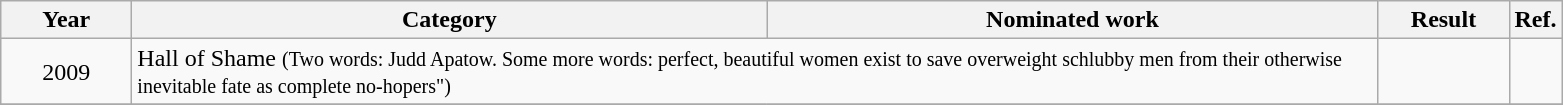<table class=wikitable>
<tr>
<th scope="col" style="width:5em;">Year</th>
<th scope="col" style="width:26em;">Category</th>
<th scope="col" style="width:25em;">Nominated work</th>
<th scope="col" style="width:5em;">Result</th>
<th>Ref.</th>
</tr>
<tr>
<td style="text-align:center;">2009</td>
<td colspan=2>Hall of Shame <small> (Two words: Judd Apatow. Some more words: perfect, beautiful women exist to save overweight schlubby men from their otherwise inevitable fate as complete no-hopers") </small></td>
<td></td>
<td></td>
</tr>
<tr>
</tr>
</table>
